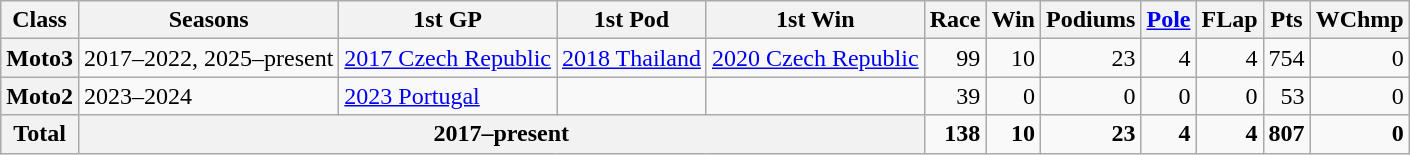<table class="wikitable" style="text-align:right;">
<tr>
<th>Class</th>
<th>Seasons</th>
<th>1st GP</th>
<th>1st Pod</th>
<th>1st Win</th>
<th>Race</th>
<th>Win</th>
<th>Podiums</th>
<th><a href='#'>Pole</a></th>
<th>FLap</th>
<th>Pts</th>
<th>WChmp</th>
</tr>
<tr>
<th>Moto3</th>
<td style="text-align:left;">2017–2022, 2025–present</td>
<td style="text-align:left;"><a href='#'>2017 Czech Republic</a></td>
<td style="text-align:left;"><a href='#'>2018 Thailand</a></td>
<td style="text-align:left;"><a href='#'>2020 Czech Republic</a></td>
<td>99</td>
<td>10</td>
<td>23</td>
<td>4</td>
<td>4</td>
<td>754</td>
<td>0</td>
</tr>
<tr>
<th>Moto2</th>
<td style="text-align:left;">2023–2024</td>
<td style="text-align:left;"><a href='#'>2023 Portugal</a></td>
<td style="text-align:left;"></td>
<td style="text-align:left;"></td>
<td>39</td>
<td>0</td>
<td>0</td>
<td>0</td>
<td>0</td>
<td>53</td>
<td>0</td>
</tr>
<tr>
<th>Total</th>
<th colspan="4">2017–present</th>
<td><strong>138</strong></td>
<td><strong>10</strong></td>
<td><strong>23</strong></td>
<td><strong>4</strong></td>
<td><strong>4</strong></td>
<td><strong>807</strong></td>
<td><strong>0</strong></td>
</tr>
</table>
